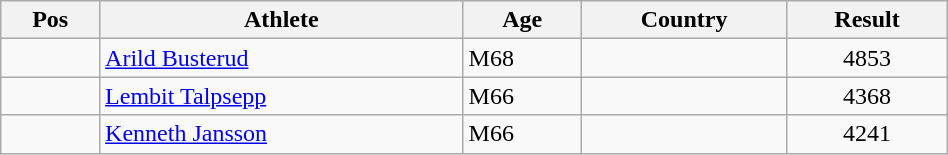<table class="wikitable"  style="text-align:center; width:50%;">
<tr>
<th>Pos</th>
<th>Athlete</th>
<th>Age</th>
<th>Country</th>
<th>Result</th>
</tr>
<tr>
<td align=center></td>
<td align=left><a href='#'>Arild Busterud</a></td>
<td align=left>M68</td>
<td align=left></td>
<td>4853</td>
</tr>
<tr>
<td align=center></td>
<td align=left><a href='#'>Lembit Talpsepp</a></td>
<td align=left>M66</td>
<td align=left></td>
<td>4368</td>
</tr>
<tr>
<td align=center></td>
<td align=left><a href='#'>Kenneth Jansson</a></td>
<td align=left>M66</td>
<td align=left></td>
<td>4241</td>
</tr>
</table>
